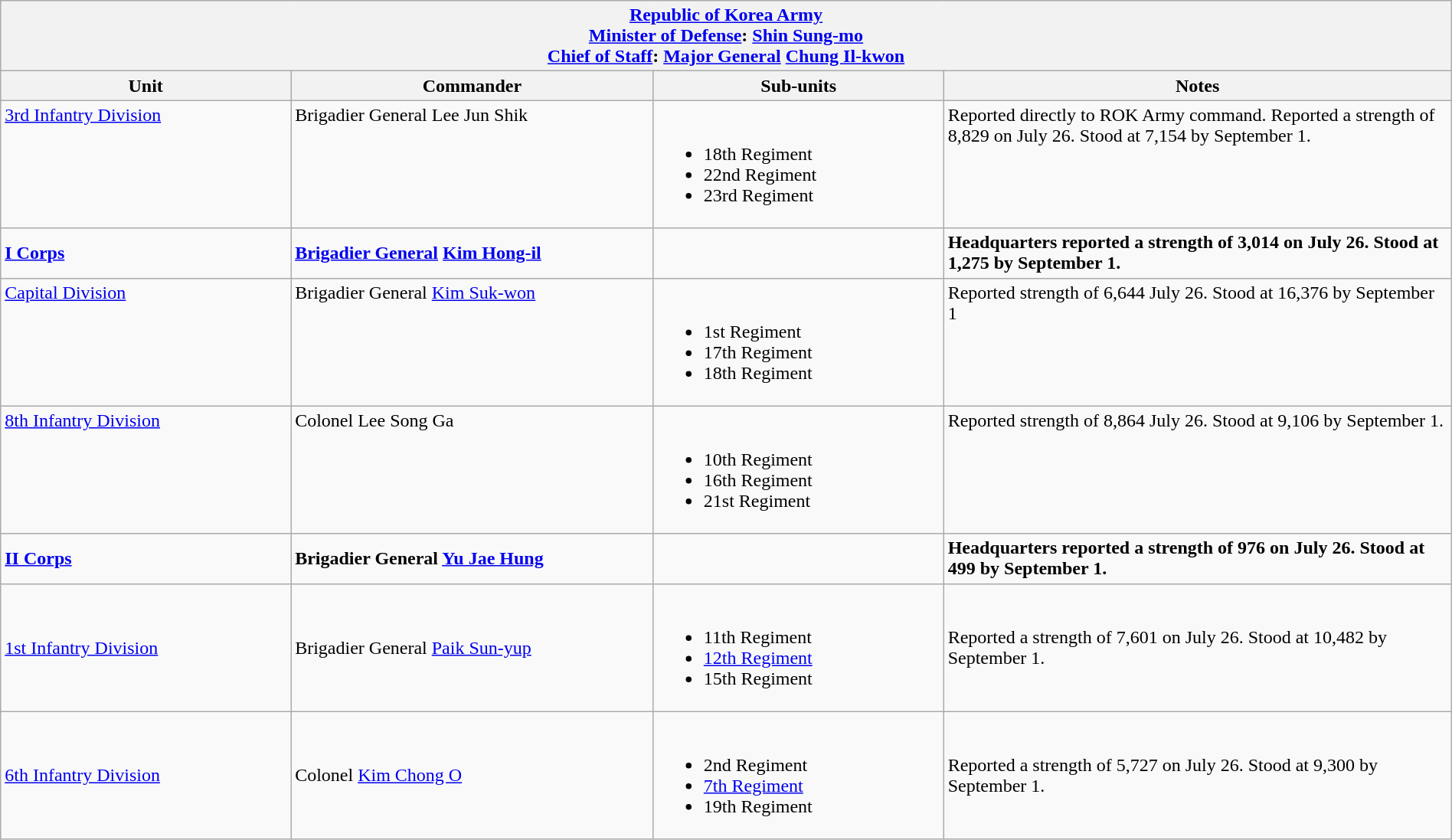<table class="wikitable" width=100%>
<tr valign="top">
<th colspan="11" bgcolor="white">  <a href='#'>Republic of Korea Army</a><br><a href='#'>Minister of Defense</a>: <a href='#'>Shin Sung-mo</a><br>
<a href='#'>Chief of Staff</a>: <a href='#'>Major General</a> <a href='#'>Chung Il-kwon</a></th>
</tr>
<tr valign="top"|- valign="top">
<th width=20%; align= center>Unit</th>
<th width=25%; align= center>Commander</th>
<th width=20%; align= center>Sub-units</th>
<th width=35%; align= center>Notes</th>
</tr>
<tr valign="top">
<td> <a href='#'>3rd Infantry Division</a></td>
<td>Brigadier General Lee Jun Shik</td>
<td><br><ul><li>18th Regiment</li><li>22nd Regiment</li><li>23rd Regiment</li></ul></td>
<td>Reported directly to ROK Army command. Reported a strength of 8,829 on July 26. Stood at 7,154 by September 1.</td>
</tr>
<tr>
<td> <strong><a href='#'>I Corps</a></strong></td>
<td><strong><a href='#'>Brigadier General</a> <a href='#'>Kim Hong-il</a></strong></td>
<td></td>
<td><strong>Headquarters reported a strength of 3,014 on July 26. Stood at 1,275 by September 1.</strong></td>
</tr>
<tr valign="top">
<td> <a href='#'>Capital Division</a></td>
<td>Brigadier General <a href='#'>Kim Suk-won</a></td>
<td><br><ul><li>1st Regiment</li><li>17th Regiment</li><li>18th Regiment</li></ul></td>
<td>Reported strength of 6,644 July 26. Stood at 16,376 by September 1</td>
</tr>
<tr valign="top">
<td> <a href='#'>8th Infantry Division</a></td>
<td>Colonel Lee Song Ga</td>
<td><br><ul><li>10th Regiment</li><li>16th Regiment</li><li>21st Regiment</li></ul></td>
<td>Reported strength of 8,864 July 26. Stood at 9,106 by September 1.</td>
</tr>
<tr>
<td> <strong><a href='#'>II Corps</a></strong></td>
<td><strong>Brigadier General <a href='#'>Yu Jae Hung</a></strong></td>
<td></td>
<td><strong>Headquarters reported a strength of 976 on July 26. Stood at 499 by September 1.</strong></td>
</tr>
<tr>
<td> <a href='#'>1st Infantry Division</a></td>
<td>Brigadier General <a href='#'>Paik Sun-yup</a></td>
<td><br><ul><li>11th Regiment</li><li><a href='#'>12th Regiment</a></li><li>15th Regiment</li></ul></td>
<td>Reported a strength of 7,601 on July 26. Stood at 10,482 by September 1.</td>
</tr>
<tr>
<td> <a href='#'>6th Infantry Division</a></td>
<td>Colonel <a href='#'>Kim Chong O</a></td>
<td><br><ul><li>2nd Regiment</li><li><a href='#'>7th Regiment</a></li><li>19th Regiment</li></ul></td>
<td>Reported a strength of 5,727 on July 26. Stood at 9,300 by September 1.</td>
</tr>
</table>
